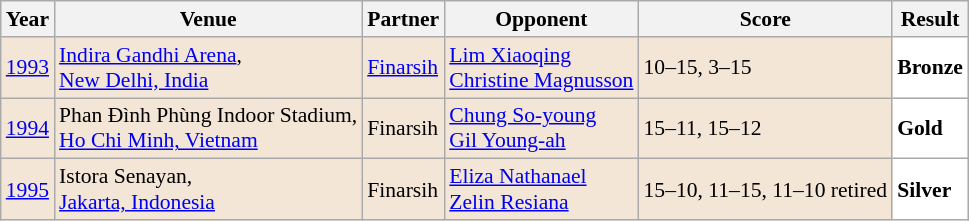<table class="sortable wikitable" style="font-size: 90%;">
<tr>
<th>Year</th>
<th>Venue</th>
<th>Partner</th>
<th>Opponent</th>
<th>Score</th>
<th>Result</th>
</tr>
<tr style="background:#F3E6D7">
<td align="center"><a href='#'>1993</a></td>
<td align="left"><a href='#'>Indira Gandhi Arena</a>,<br><a href='#'>New Delhi, India</a></td>
<td align="left"> <a href='#'>Finarsih</a></td>
<td align="left"> <a href='#'>Lim Xiaoqing</a> <br>  <a href='#'>Christine Magnusson</a></td>
<td align="left">10–15, 3–15</td>
<td style="text-align:left; background:white"> <strong>Bronze</strong></td>
</tr>
<tr style="background:#F3E6D7">
<td align="center"><a href='#'>1994</a></td>
<td align="left">Phan Đình Phùng Indoor Stadium,<br><a href='#'>Ho Chi Minh, Vietnam</a></td>
<td align="left"> Finarsih</td>
<td align="left"> <a href='#'>Chung So-young</a> <br>  <a href='#'>Gil Young-ah</a></td>
<td align="left">15–11, 15–12</td>
<td style="text-align:left; background:white"> <strong>Gold</strong></td>
</tr>
<tr style="background:#F3E6D7">
<td align="center"><a href='#'>1995</a></td>
<td align="left">Istora Senayan,<br><a href='#'>Jakarta, Indonesia</a></td>
<td align="left"> Finarsih</td>
<td align="left"> <a href='#'>Eliza Nathanael</a> <br>  <a href='#'>Zelin Resiana</a></td>
<td align="left">15–10, 11–15, 11–10 retired</td>
<td style="text-align:left; background:white"> <strong>Silver</strong></td>
</tr>
</table>
